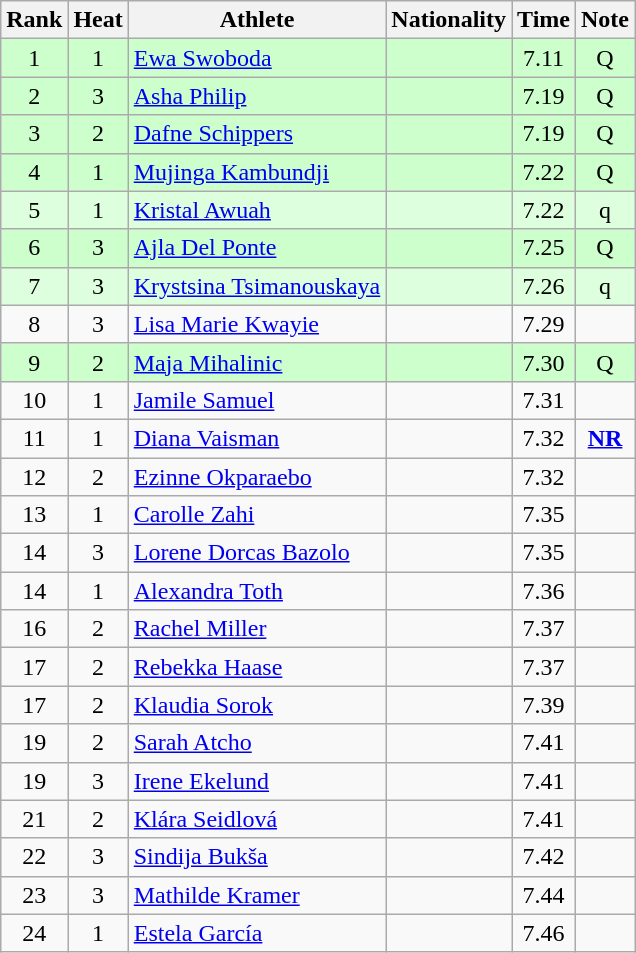<table class="wikitable sortable" style="text-align:center">
<tr>
<th>Rank</th>
<th>Heat</th>
<th>Athlete</th>
<th>Nationality</th>
<th>Time</th>
<th>Note</th>
</tr>
<tr bgcolor=ccffcc>
<td>1</td>
<td>1</td>
<td align=left><a href='#'>Ewa Swoboda</a></td>
<td align=left></td>
<td>7.11</td>
<td>Q</td>
</tr>
<tr bgcolor=ccffcc>
<td>2</td>
<td>3</td>
<td align=left><a href='#'>Asha Philip</a></td>
<td align=left></td>
<td>7.19</td>
<td>Q</td>
</tr>
<tr bgcolor=ccffcc>
<td>3</td>
<td>2</td>
<td align="left"><a href='#'>Dafne Schippers</a></td>
<td align=left></td>
<td>7.19</td>
<td>Q</td>
</tr>
<tr bgcolor=ccffcc>
<td>4</td>
<td>1</td>
<td align="left"><a href='#'>Mujinga Kambundji</a></td>
<td align=left></td>
<td>7.22</td>
<td>Q</td>
</tr>
<tr bgcolor=ddffdd>
<td>5</td>
<td>1</td>
<td align=left><a href='#'>Kristal Awuah</a></td>
<td align=left></td>
<td>7.22</td>
<td>q</td>
</tr>
<tr bgcolor=ccffcc>
<td>6</td>
<td>3</td>
<td align="left"><a href='#'>Ajla Del Ponte</a></td>
<td align=left></td>
<td>7.25</td>
<td>Q</td>
</tr>
<tr bgcolor=ddffdd>
<td>7</td>
<td>3</td>
<td align="left"><a href='#'>Krystsina Tsimanouskaya</a></td>
<td align=left></td>
<td>7.26</td>
<td>q</td>
</tr>
<tr>
<td>8</td>
<td>3</td>
<td align="left"><a href='#'>Lisa Marie Kwayie</a></td>
<td align=left></td>
<td>7.29</td>
<td></td>
</tr>
<tr bgcolor=ccffcc>
<td>9</td>
<td>2</td>
<td align=left><a href='#'>Maja Mihalinic</a></td>
<td align="left"></td>
<td>7.30</td>
<td>Q</td>
</tr>
<tr>
<td>10</td>
<td>1</td>
<td align="left"><a href='#'>Jamile Samuel</a></td>
<td align="left"></td>
<td>7.31</td>
<td></td>
</tr>
<tr>
<td>11</td>
<td>1</td>
<td align="left"><a href='#'>Diana Vaisman</a></td>
<td align="left"></td>
<td>7.32</td>
<td><strong><a href='#'>NR</a></strong></td>
</tr>
<tr>
<td>12</td>
<td>2</td>
<td align="left"><a href='#'>Ezinne Okparaebo</a></td>
<td align="left"></td>
<td>7.32</td>
<td></td>
</tr>
<tr>
<td>13</td>
<td>1</td>
<td align="left"><a href='#'>Carolle Zahi</a></td>
<td align="left"></td>
<td>7.35</td>
<td></td>
</tr>
<tr>
<td>14</td>
<td>3</td>
<td align="left"><a href='#'>Lorene Dorcas Bazolo</a></td>
<td align="left"></td>
<td>7.35</td>
<td></td>
</tr>
<tr>
<td>14</td>
<td>1</td>
<td align="left"><a href='#'>Alexandra Toth</a></td>
<td align="left"></td>
<td>7.36</td>
<td></td>
</tr>
<tr>
<td>16</td>
<td>2</td>
<td align="left"><a href='#'>Rachel Miller</a></td>
<td align="left"></td>
<td>7.37</td>
<td></td>
</tr>
<tr>
<td>17</td>
<td>2</td>
<td align=left><a href='#'>Rebekka Haase</a></td>
<td align="left"></td>
<td>7.37</td>
<td></td>
</tr>
<tr>
<td>17</td>
<td>2</td>
<td align="left"><a href='#'>Klaudia Sorok</a></td>
<td align="left"></td>
<td>7.39</td>
<td></td>
</tr>
<tr>
<td>19</td>
<td>2</td>
<td align="left"><a href='#'>Sarah Atcho</a></td>
<td align="left"></td>
<td>7.41</td>
<td></td>
</tr>
<tr>
<td>19</td>
<td>3</td>
<td align=left><a href='#'>Irene Ekelund</a></td>
<td align="left"></td>
<td>7.41</td>
<td></td>
</tr>
<tr>
<td>21</td>
<td>2</td>
<td align="left"><a href='#'>Klára Seidlová</a></td>
<td align="left"></td>
<td>7.41</td>
<td></td>
</tr>
<tr>
<td>22</td>
<td>3</td>
<td align="left"><a href='#'>Sindija Bukša</a></td>
<td align="left"></td>
<td>7.42</td>
<td></td>
</tr>
<tr>
<td>23</td>
<td>3</td>
<td align="left"><a href='#'>Mathilde Kramer</a></td>
<td align="left"></td>
<td>7.44</td>
<td></td>
</tr>
<tr>
<td>24</td>
<td>1</td>
<td align="left"><a href='#'>Estela García</a></td>
<td align="left"></td>
<td>7.46</td>
<td></td>
</tr>
</table>
